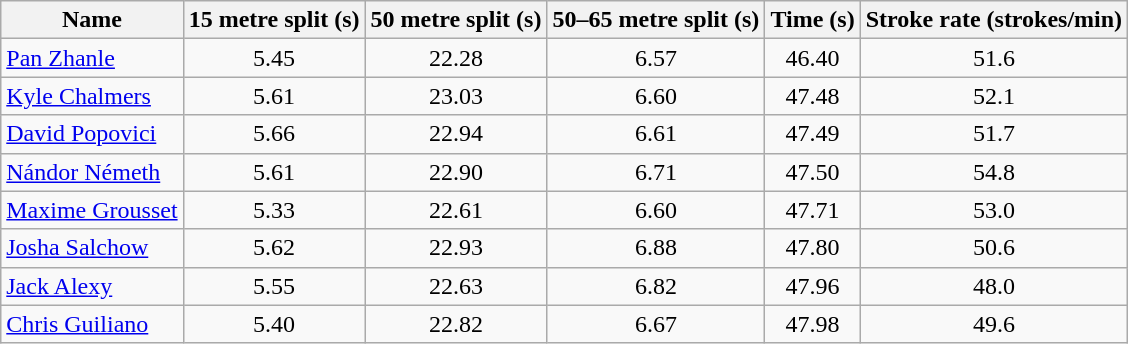<table class="wikitable sortable mw-collapsible" style="text-align:center">
<tr>
<th scope="col">Name</th>
<th scope="col">15 metre split (s)</th>
<th scope="col">50 metre split (s)</th>
<th scope="col">50–65 metre split (s)</th>
<th scope="col">Time (s)</th>
<th scope="col">Stroke rate (strokes/min)</th>
</tr>
<tr>
<td align="left"><a href='#'>Pan Zhanle</a></td>
<td>5.45</td>
<td>22.28</td>
<td>6.57</td>
<td>46.40</td>
<td>51.6</td>
</tr>
<tr>
<td align="left"><a href='#'>Kyle Chalmers</a></td>
<td>5.61</td>
<td>23.03</td>
<td>6.60</td>
<td>47.48</td>
<td>52.1</td>
</tr>
<tr>
<td align="left"><a href='#'>David Popovici</a></td>
<td>5.66</td>
<td>22.94</td>
<td>6.61</td>
<td>47.49</td>
<td>51.7</td>
</tr>
<tr>
<td align="left"><a href='#'>Nándor Németh</a></td>
<td>5.61</td>
<td>22.90</td>
<td>6.71</td>
<td>47.50</td>
<td>54.8</td>
</tr>
<tr>
<td align="left"><a href='#'>Maxime Grousset</a></td>
<td>5.33</td>
<td>22.61</td>
<td>6.60</td>
<td>47.71</td>
<td>53.0</td>
</tr>
<tr>
<td align="left"><a href='#'>Josha Salchow</a></td>
<td>5.62</td>
<td>22.93</td>
<td>6.88</td>
<td>47.80</td>
<td>50.6</td>
</tr>
<tr>
<td align="left"><a href='#'>Jack Alexy</a></td>
<td>5.55</td>
<td>22.63</td>
<td>6.82</td>
<td>47.96</td>
<td>48.0</td>
</tr>
<tr>
<td align="left"><a href='#'>Chris Guiliano</a></td>
<td>5.40</td>
<td>22.82</td>
<td>6.67</td>
<td>47.98</td>
<td>49.6</td>
</tr>
</table>
